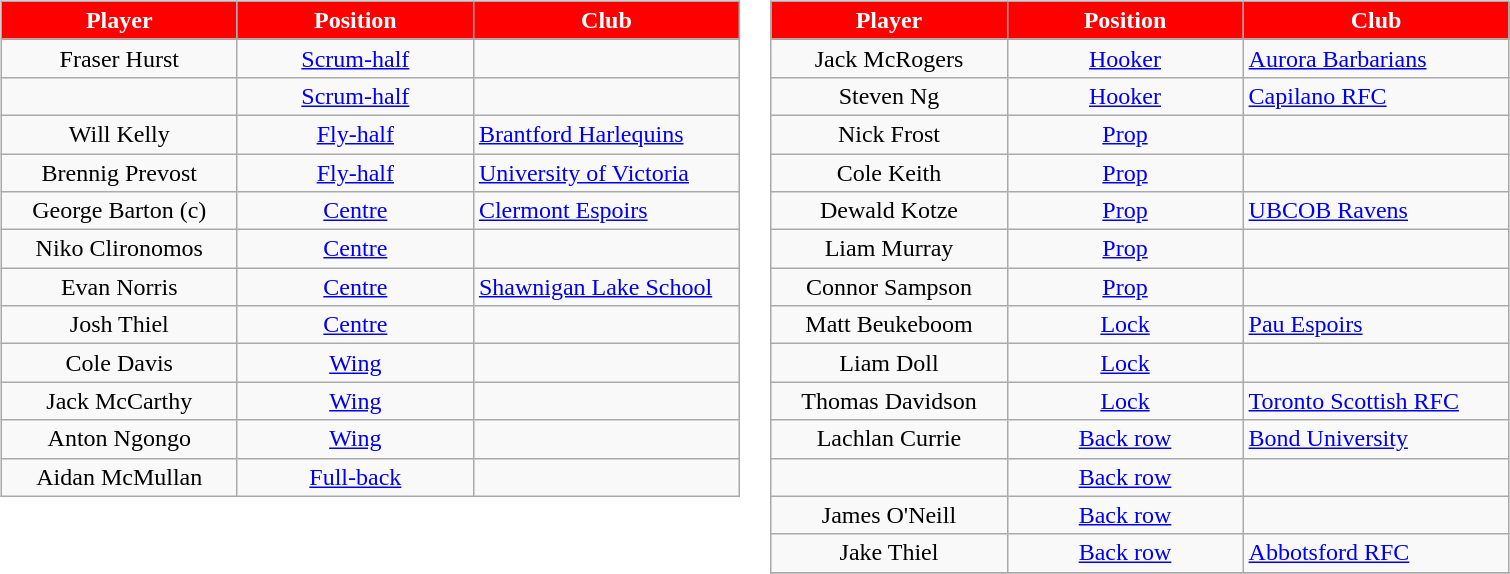<table>
<tr valign=top>
<td><br><table class="wikitable" style="text-align:center">
<tr span style="background:red; color:white;">
<td scope="col" style="width:150px"><strong>Player</strong></td>
<td scope="col" style="width:150px"><strong>Position</strong></td>
<td scope="col" style="width:170px"><strong>Club</strong></td>
</tr>
<tr>
<td>Fraser Hurst</td>
<td><a href='#'>Scrum-half</a></td>
<td style="text-align:left"></td>
</tr>
<tr>
<td></td>
<td><a href='#'>Scrum-half</a></td>
<td style="text-align:left"></td>
</tr>
<tr>
<td>Will Kelly</td>
<td><a href='#'>Fly-half</a></td>
<td style="text-align:left"> <a href='#'>Brantford Harlequins</a></td>
</tr>
<tr>
<td>Brennig Prevost</td>
<td><a href='#'>Fly-half</a></td>
<td style="text-align:left"> <a href='#'>University of Victoria</a></td>
</tr>
<tr>
<td>George Barton (c)</td>
<td><a href='#'>Centre</a></td>
<td style="text-align:left"> <a href='#'>Clermont Espoirs</a></td>
</tr>
<tr>
<td>Niko Clironomos</td>
<td><a href='#'>Centre</a></td>
<td style="text-align:left"></td>
</tr>
<tr>
<td>Evan Norris</td>
<td><a href='#'>Centre</a></td>
<td style="text-align:left"> <a href='#'>Shawnigan Lake School</a></td>
</tr>
<tr>
<td>Josh Thiel</td>
<td><a href='#'>Centre</a></td>
<td style="text-align:left"></td>
</tr>
<tr>
<td>Cole Davis</td>
<td><a href='#'>Wing</a></td>
<td style="text-align:left"></td>
</tr>
<tr>
<td>Jack McCarthy</td>
<td><a href='#'>Wing</a></td>
<td style="text-align:left"></td>
</tr>
<tr>
<td>Anton Ngongo</td>
<td><a href='#'>Wing</a></td>
<td style="text-align:left"></td>
</tr>
<tr>
<td>Aidan McMullan</td>
<td><a href='#'>Full-back</a></td>
<td style="text-align:left"></td>
</tr>
</table>
</td>
<td><br><table class="wikitable" style="text-align:center">
<tr span style="background:red; color:white;">
<td scope="col" style="width:150px"><strong>Player</strong></td>
<td scope="col" style="width:150px"><strong>Position</strong></td>
<td scope="col" style="width:170px"><strong>Club</strong></td>
</tr>
<tr>
<td>Jack McRogers</td>
<td><a href='#'>Hooker</a></td>
<td style="text-align:left"> <a href='#'>Aurora Barbarians</a></td>
</tr>
<tr>
<td>Steven Ng</td>
<td><a href='#'>Hooker</a></td>
<td style="text-align:left"> <a href='#'>Capilano RFC</a></td>
</tr>
<tr>
<td>Nick Frost</td>
<td><a href='#'>Prop</a></td>
<td style="text-align:left"></td>
</tr>
<tr>
<td>Cole Keith</td>
<td><a href='#'>Prop</a></td>
<td style="text-align:left"></td>
</tr>
<tr>
<td>Dewald Kotze</td>
<td><a href='#'>Prop</a></td>
<td style="text-align:left"> <a href='#'>UBCOB Ravens</a></td>
</tr>
<tr>
<td>Liam Murray</td>
<td><a href='#'>Prop</a></td>
<td style="text-align:left"></td>
</tr>
<tr>
<td>Connor Sampson</td>
<td><a href='#'>Prop</a></td>
<td style="text-align:left"></td>
</tr>
<tr>
<td>Matt Beukeboom</td>
<td><a href='#'>Lock</a></td>
<td style="text-align:left"> <a href='#'>Pau Espoirs</a></td>
</tr>
<tr>
<td>Liam Doll</td>
<td><a href='#'>Lock</a></td>
<td style="text-align:left"></td>
</tr>
<tr>
<td>Thomas Davidson</td>
<td><a href='#'>Lock</a></td>
<td style="text-align:left"> <a href='#'>Toronto Scottish RFC</a></td>
</tr>
<tr>
<td>Lachlan Currie</td>
<td><a href='#'>Back row</a></td>
<td style="text-align:left"> <a href='#'>Bond University</a></td>
</tr>
<tr>
<td></td>
<td><a href='#'>Back row</a></td>
<td style="text-align:left"></td>
</tr>
<tr>
<td>James O'Neill</td>
<td><a href='#'>Back row</a></td>
<td style="text-align:left"></td>
</tr>
<tr>
<td>Jake Thiel</td>
<td><a href='#'>Back row</a></td>
<td style="text-align:left"> <a href='#'>Abbotsford RFC</a></td>
</tr>
<tr>
</tr>
</table>
</td>
</tr>
</table>
